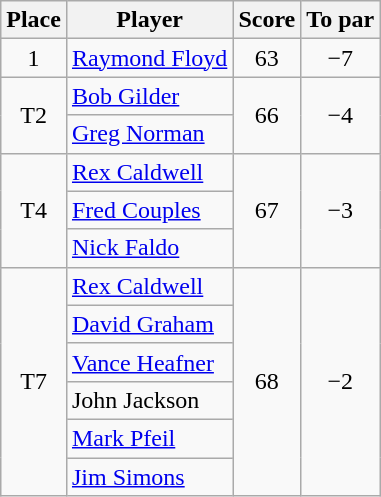<table class="wikitable">
<tr>
<th>Place</th>
<th>Player</th>
<th>Score</th>
<th>To par</th>
</tr>
<tr>
<td align="center">1</td>
<td> <a href='#'>Raymond Floyd</a></td>
<td align="center">63</td>
<td align="center">−7</td>
</tr>
<tr>
<td rowspan=2 align="center">T2</td>
<td> <a href='#'>Bob Gilder</a></td>
<td rowspan=2 align="center">66</td>
<td rowspan=2 align="center">−4</td>
</tr>
<tr>
<td> <a href='#'>Greg Norman</a></td>
</tr>
<tr>
<td rowspan=3 align="center">T4</td>
<td> <a href='#'>Rex Caldwell</a></td>
<td rowspan=3 align="center">67</td>
<td rowspan=3 align="center">−3</td>
</tr>
<tr>
<td> <a href='#'>Fred Couples</a></td>
</tr>
<tr>
<td> <a href='#'>Nick Faldo</a></td>
</tr>
<tr>
<td rowspan=6 align="center">T7</td>
<td> <a href='#'>Rex Caldwell</a></td>
<td rowspan=6 align="center">68</td>
<td rowspan=6 align="center">−2</td>
</tr>
<tr>
<td> <a href='#'>David Graham</a></td>
</tr>
<tr>
<td> <a href='#'>Vance Heafner</a></td>
</tr>
<tr>
<td> John Jackson</td>
</tr>
<tr>
<td> <a href='#'>Mark Pfeil</a></td>
</tr>
<tr>
<td> <a href='#'>Jim Simons</a></td>
</tr>
</table>
